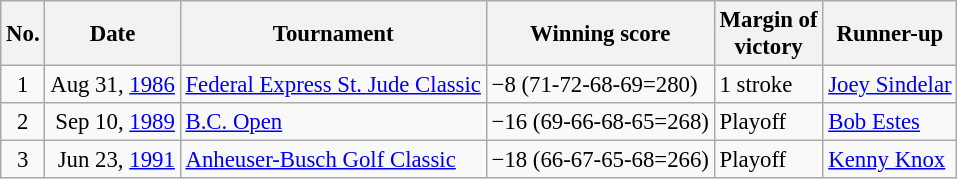<table class="wikitable" style="font-size:95%;">
<tr>
<th>No.</th>
<th>Date</th>
<th>Tournament</th>
<th>Winning score</th>
<th>Margin of<br>victory</th>
<th>Runner-up</th>
</tr>
<tr>
<td align=center>1</td>
<td align=right>Aug 31, <a href='#'>1986</a></td>
<td><a href='#'>Federal Express St. Jude Classic</a></td>
<td>−8 (71-72-68-69=280)</td>
<td>1 stroke</td>
<td> <a href='#'>Joey Sindelar</a></td>
</tr>
<tr>
<td align=center>2</td>
<td align=right>Sep 10, <a href='#'>1989</a></td>
<td><a href='#'>B.C. Open</a></td>
<td>−16 (69-66-68-65=268)</td>
<td>Playoff</td>
<td> <a href='#'>Bob Estes</a></td>
</tr>
<tr>
<td align=center>3</td>
<td align=right>Jun 23, <a href='#'>1991</a></td>
<td><a href='#'>Anheuser-Busch Golf Classic</a></td>
<td>−18 (66-67-65-68=266)</td>
<td>Playoff</td>
<td> <a href='#'>Kenny Knox</a></td>
</tr>
</table>
